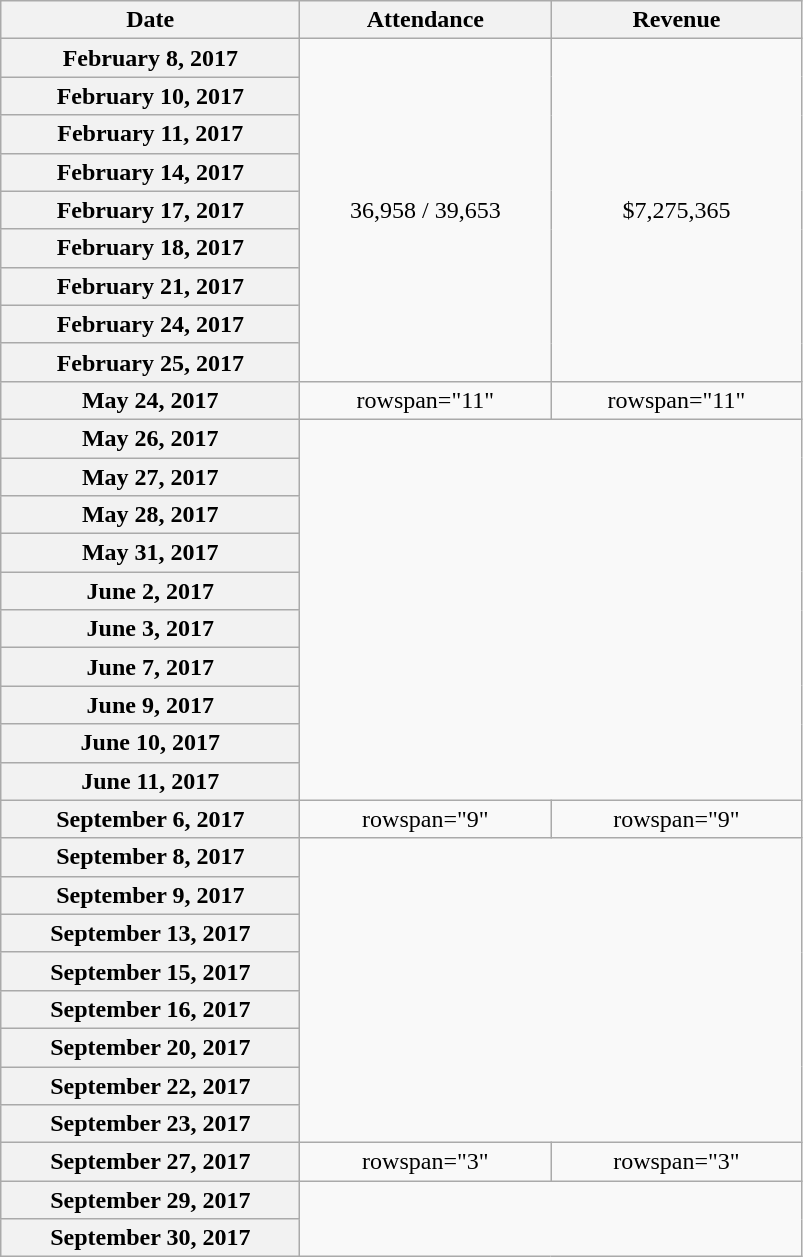<table class="wikitable plainrowheaders" style="text-align:center;">
<tr>
<th scope="col" style="width:12em;">Date</th>
<th scope="col" style="width:10em;">Attendance</th>
<th scope="col" style="width:10em;">Revenue</th>
</tr>
<tr>
<th scope="row">February 8, 2017</th>
<td rowspan="9">36,958 / 39,653</td>
<td rowspan="9">$7,275,365</td>
</tr>
<tr>
<th scope="row">February 10, 2017</th>
</tr>
<tr>
<th scope="row">February 11, 2017</th>
</tr>
<tr>
<th scope="row">February 14, 2017</th>
</tr>
<tr>
<th scope="row">February 17, 2017</th>
</tr>
<tr>
<th scope="row">February 18, 2017</th>
</tr>
<tr>
<th scope="row">February 21, 2017</th>
</tr>
<tr>
<th scope="row">February 24, 2017</th>
</tr>
<tr>
<th scope="row">February 25, 2017</th>
</tr>
<tr>
<th scope="row">May 24, 2017</th>
<td>rowspan="11" </td>
<td>rowspan="11" </td>
</tr>
<tr>
<th scope="row">May 26, 2017</th>
</tr>
<tr>
<th scope="row">May 27, 2017</th>
</tr>
<tr>
<th scope="row">May 28, 2017</th>
</tr>
<tr>
<th scope="row">May 31, 2017</th>
</tr>
<tr>
<th scope="row">June 2, 2017</th>
</tr>
<tr>
<th scope="row">June 3, 2017</th>
</tr>
<tr>
<th scope="row">June 7, 2017</th>
</tr>
<tr>
<th scope="row">June 9, 2017</th>
</tr>
<tr>
<th scope="row">June 10, 2017</th>
</tr>
<tr>
<th scope="row">June 11, 2017</th>
</tr>
<tr>
<th scope="row">September 6, 2017</th>
<td>rowspan="9" </td>
<td>rowspan="9" </td>
</tr>
<tr>
<th scope="row">September 8, 2017</th>
</tr>
<tr>
<th scope="row">September 9, 2017</th>
</tr>
<tr>
<th scope="row">September 13, 2017</th>
</tr>
<tr>
<th scope="row">September 15, 2017</th>
</tr>
<tr>
<th scope="row">September 16, 2017</th>
</tr>
<tr>
<th scope="row">September 20, 2017</th>
</tr>
<tr>
<th scope="row">September 22, 2017</th>
</tr>
<tr>
<th scope="row">September 23, 2017</th>
</tr>
<tr>
<th scope="row">September 27, 2017</th>
<td>rowspan="3" </td>
<td>rowspan="3" </td>
</tr>
<tr>
<th scope="row">September 29, 2017</th>
</tr>
<tr>
<th scope="row">September 30, 2017</th>
</tr>
</table>
